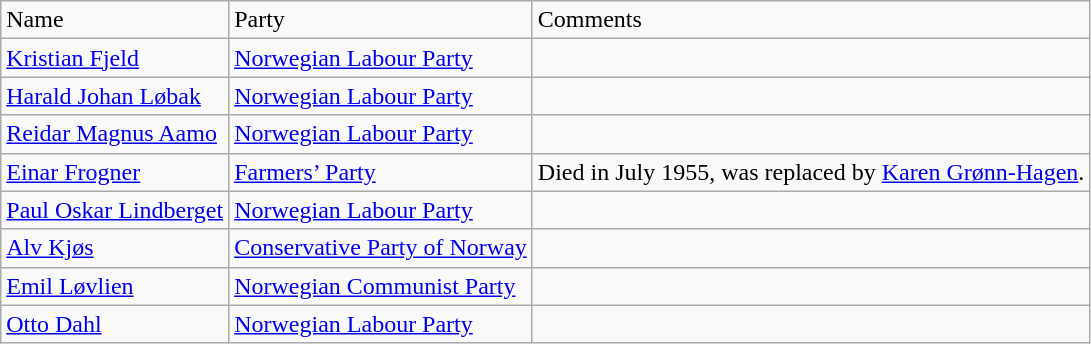<table class="wikitable">
<tr>
<td>Name</td>
<td>Party</td>
<td>Comments</td>
</tr>
<tr>
<td><a href='#'>Kristian Fjeld</a></td>
<td><a href='#'>Norwegian Labour Party</a></td>
<td></td>
</tr>
<tr>
<td><a href='#'>Harald Johan Løbak</a></td>
<td><a href='#'>Norwegian Labour Party</a></td>
<td></td>
</tr>
<tr>
<td><a href='#'>Reidar Magnus Aamo</a></td>
<td><a href='#'>Norwegian Labour Party</a></td>
<td></td>
</tr>
<tr>
<td><a href='#'>Einar Frogner</a></td>
<td><a href='#'>Farmers’ Party</a></td>
<td>Died in July 1955, was replaced by <a href='#'>Karen Grønn-Hagen</a>.</td>
</tr>
<tr>
<td><a href='#'>Paul Oskar Lindberget</a></td>
<td><a href='#'>Norwegian Labour Party</a></td>
<td></td>
</tr>
<tr>
<td><a href='#'>Alv Kjøs</a></td>
<td><a href='#'>Conservative Party of Norway</a></td>
<td></td>
</tr>
<tr>
<td><a href='#'>Emil Løvlien</a></td>
<td><a href='#'>Norwegian Communist Party</a></td>
<td></td>
</tr>
<tr>
<td><a href='#'>Otto Dahl</a></td>
<td><a href='#'>Norwegian Labour Party</a></td>
<td></td>
</tr>
</table>
